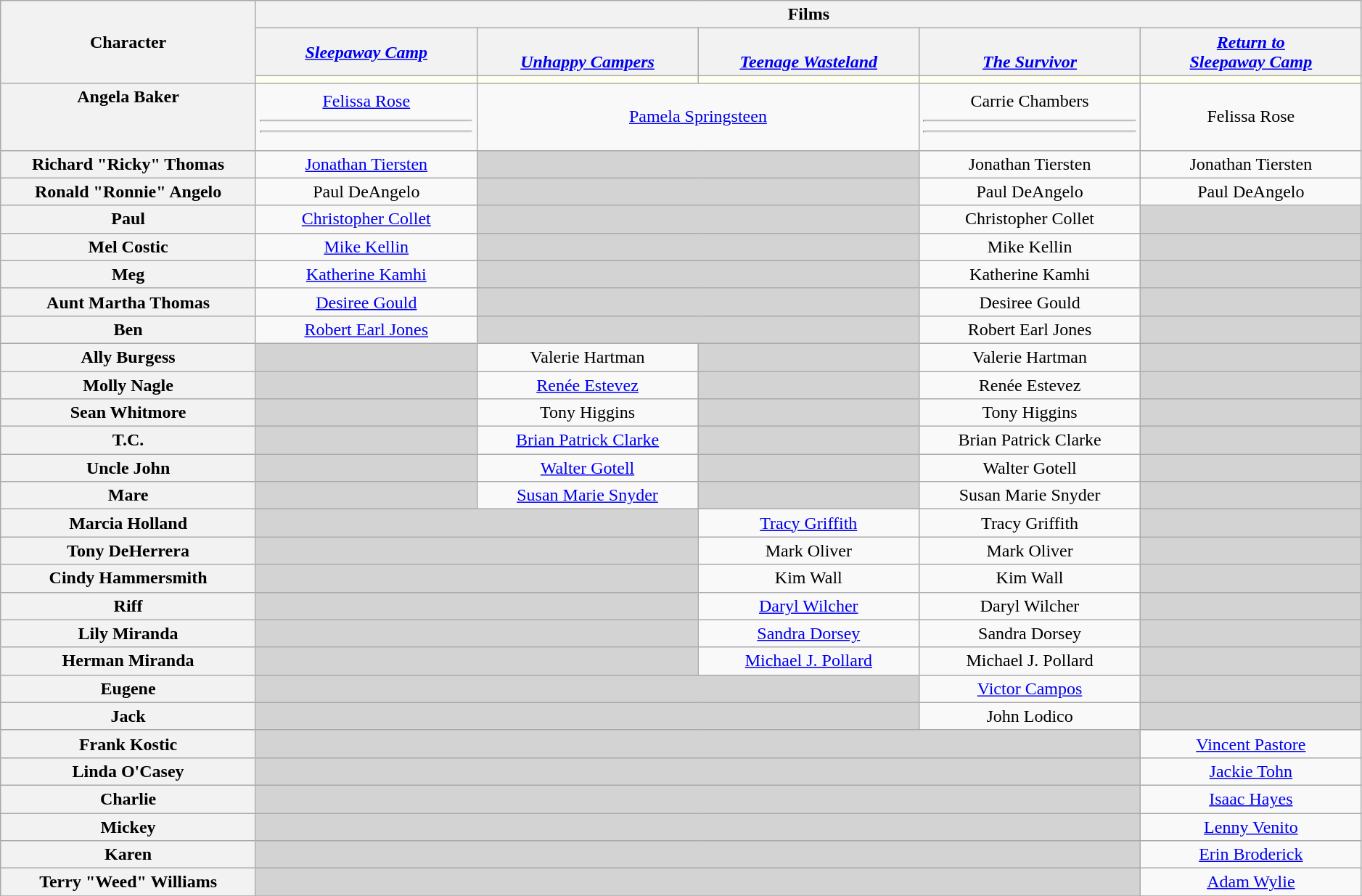<table class="wikitable" style="text-align:center; width:99%;">
<tr>
<th rowspan="3" style="width:15%;">Character</th>
<th colspan="5" style="text-align:center;">Films</th>
</tr>
<tr>
<th style="text-align:center; width:13%;"><em><a href='#'>Sleepaway Camp</a></em></th>
<th style="text-align:center; width:13%;"><em><a href='#'><br>Unhappy Campers</a></em></th>
<th style="text-align:center; width:13%;"><em><a href='#'><br>Teenage Wasteland</a></em></th>
<th style="text-align:center; width:13%;"><em><a href='#'><br>The Survivor</a></em></th>
<th style="text-align:center; width:13%;"><em><a href='#'>Return to<br>Sleepaway Camp</a></em></th>
</tr>
<tr>
<th style="background:ivory;"><span></span></th>
<th style="background:ivory;"><span></span></th>
<th style="background:ivory;"><span></span></th>
<th style="background:ivory;"><span></span></th>
<th style="background:ivory;"><span></span></th>
</tr>
<tr>
<th>Angela Baker<br><br><br></th>
<td><a href='#'>Felissa Rose</a><hr><hr></td>
<td colspan="2"><a href='#'>Pamela Springsteen</a></td>
<td>Carrie Chambers<hr><hr></td>
<td>Felissa Rose</td>
</tr>
<tr>
<th>Richard "Ricky" Thomas</th>
<td><a href='#'>Jonathan Tiersten</a></td>
<td colspan="2" style="background:lightgrey;"> </td>
<td>Jonathan Tiersten</td>
<td>Jonathan Tiersten</td>
</tr>
<tr>
<th>Ronald "Ronnie" Angelo</th>
<td>Paul DeAngelo</td>
<td colspan="2" style="background:lightgrey;"> </td>
<td>Paul DeAngelo</td>
<td>Paul DeAngelo</td>
</tr>
<tr>
<th>Paul</th>
<td><a href='#'>Christopher Collet</a></td>
<td colspan="2" style="background:lightgrey;"> </td>
<td>Christopher Collet</td>
<td colspan="1" style="background:lightgrey;"> </td>
</tr>
<tr>
<th>Mel Costic</th>
<td><a href='#'>Mike Kellin</a></td>
<td colspan="2" style="background:lightgrey;"> </td>
<td>Mike Kellin</td>
<td colspan="1" style="background:lightgrey;"> </td>
</tr>
<tr>
<th>Meg</th>
<td><a href='#'>Katherine Kamhi</a></td>
<td colspan="2" style="background:lightgrey;"> </td>
<td>Katherine Kamhi</td>
<td colspan="1" style="background:lightgrey;"> </td>
</tr>
<tr>
<th>Aunt Martha Thomas</th>
<td><a href='#'>Desiree Gould</a></td>
<td colspan="2" style="background:lightgrey;"> </td>
<td>Desiree Gould</td>
<td colspan="1" style="background:lightgrey;"> </td>
</tr>
<tr>
<th>Ben</th>
<td><a href='#'>Robert Earl Jones</a></td>
<td colspan="2" style="background:lightgrey;"> </td>
<td>Robert Earl Jones</td>
<td colspan="1" style="background:lightgrey;"> </td>
</tr>
<tr>
<th>Ally Burgess</th>
<td style="background:lightgrey;"> </td>
<td>Valerie Hartman</td>
<td style="background:lightgrey;"> </td>
<td>Valerie Hartman</td>
<td colspan="1" style="background:lightgrey;"> </td>
</tr>
<tr>
<th>Molly Nagle</th>
<td style="background:lightgrey;"> </td>
<td><a href='#'>Renée Estevez</a></td>
<td style="background:lightgrey;"> </td>
<td>Renée Estevez</td>
<td colspan="1" style="background:lightgrey;"> </td>
</tr>
<tr>
<th>Sean Whitmore</th>
<td style="background:lightgrey;"> </td>
<td>Tony Higgins</td>
<td style="background:lightgrey;"> </td>
<td>Tony Higgins</td>
<td colspan="1" style="background:lightgrey;"> </td>
</tr>
<tr>
<th>T.C.</th>
<td style="background:lightgrey;"> </td>
<td><a href='#'>Brian Patrick Clarke</a></td>
<td style="background:lightgrey;"> </td>
<td>Brian Patrick Clarke</td>
<td colspan="1" style="background:lightgrey;"> </td>
</tr>
<tr>
<th>Uncle John</th>
<td style="background:lightgrey;"> </td>
<td><a href='#'>Walter Gotell</a></td>
<td style="background:lightgrey;"> </td>
<td>Walter Gotell</td>
<td colspan="1" style="background:lightgrey;"> </td>
</tr>
<tr>
<th>Mare</th>
<td style="background:lightgrey;"> </td>
<td><a href='#'>Susan Marie Snyder</a></td>
<td style="background:lightgrey;"> </td>
<td>Susan Marie Snyder</td>
<td colspan="1" style="background:lightgrey;"> </td>
</tr>
<tr>
<th>Marcia Holland</th>
<td colspan="2" style="background:lightgrey;"> </td>
<td><a href='#'>Tracy Griffith</a></td>
<td>Tracy Griffith</td>
<td colspan="1" style="background:lightgrey;"> </td>
</tr>
<tr>
<th>Tony DeHerrera</th>
<td colspan="2" style="background:lightgrey;"> </td>
<td>Mark Oliver</td>
<td>Mark Oliver</td>
<td colspan="1" style="background:lightgrey;"> </td>
</tr>
<tr>
<th>Cindy Hammersmith</th>
<td colspan="2" style="background:lightgrey;"> </td>
<td>Kim Wall</td>
<td>Kim Wall</td>
<td colspan="1" style="background:lightgrey;"> </td>
</tr>
<tr>
<th>Riff</th>
<td colspan="2" style="background:lightgrey;"> </td>
<td><a href='#'>Daryl Wilcher</a></td>
<td>Daryl Wilcher</td>
<td colspan="1" style="background:lightgrey;"> </td>
</tr>
<tr>
<th>Lily Miranda</th>
<td colspan="2" style="background:lightgrey;"> </td>
<td><a href='#'>Sandra Dorsey</a></td>
<td>Sandra Dorsey</td>
<td colspan="1" style="background:lightgrey;"> </td>
</tr>
<tr>
<th>Herman Miranda</th>
<td colspan="2" style="background:lightgrey;"> </td>
<td><a href='#'>Michael J. Pollard</a></td>
<td>Michael J. Pollard</td>
<td colspan="1" style="background:lightgrey;"> </td>
</tr>
<tr>
<th>Eugene<br></th>
<td colspan="3" style="background:lightgrey;"> </td>
<td><a href='#'>Victor Campos</a></td>
<td colspan="1" style="background:lightgrey;"> </td>
</tr>
<tr>
<th>Jack<br></th>
<td colspan="3" style="background:lightgrey;"> </td>
<td>John Lodico</td>
<td colspan="1" style="background:lightgrey;"> </td>
</tr>
<tr>
<th>Frank Kostic</th>
<td colspan="4" style="background:lightgrey;"> </td>
<td><a href='#'>Vincent Pastore</a></td>
</tr>
<tr>
<th>Linda O'Casey</th>
<td colspan="4" style="background:lightgrey;"> </td>
<td><a href='#'>Jackie Tohn</a></td>
</tr>
<tr>
<th>Charlie</th>
<td colspan="4" style="background:lightgrey;"> </td>
<td><a href='#'>Isaac Hayes</a></td>
</tr>
<tr>
<th>Mickey</th>
<td colspan="4" style="background:lightgrey;"> </td>
<td><a href='#'>Lenny Venito</a></td>
</tr>
<tr>
<th>Karen</th>
<td colspan="4" style="background:lightgrey;"> </td>
<td><a href='#'>Erin Broderick</a></td>
</tr>
<tr>
<th>Terry "Weed" Williams</th>
<td colspan="4" style="background:lightgrey;"> </td>
<td><a href='#'>Adam Wylie</a></td>
</tr>
<tr>
</tr>
</table>
